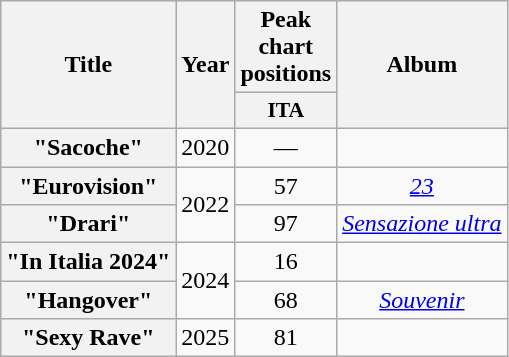<table class="wikitable plainrowheaders" style="text-align:center;">
<tr>
<th scope="col" rowspan="2">Title</th>
<th scope="col" rowspan="2">Year</th>
<th scope="col" colspan="1">Peak chart positions</th>
<th scope="col" rowspan="2">Album</th>
</tr>
<tr>
<th scope="col" style="width:3em;font-size:90%;">ITA<br></th>
</tr>
<tr>
<th scope="row">"Sacoche"<br></th>
<td>2020</td>
<td>—</td>
<td></td>
</tr>
<tr>
<th scope="row">"Eurovision"<br></th>
<td rowspan="2">2022</td>
<td>57</td>
<td><em><a href='#'>23</a></em></td>
</tr>
<tr>
<th scope="row">"Drari"<br></th>
<td>97</td>
<td><em><a href='#'>Sensazione ultra</a></em></td>
</tr>
<tr>
<th scope="row">"In Italia 2024"<br></th>
<td rowspan="2">2024</td>
<td>16</td>
<td></td>
</tr>
<tr>
<th scope="row">"Hangover"<br></th>
<td>68<br></td>
<td><em><a href='#'>Souvenir</a></em></td>
</tr>
<tr>
<th scope="row">"Sexy Rave"<br></th>
<td>2025</td>
<td>81<br></td>
<td></td>
</tr>
</table>
